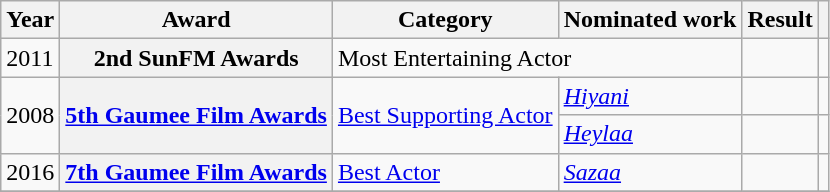<table class="wikitable plainrowheaders sortable">
<tr>
<th scope="col">Year</th>
<th scope="col">Award</th>
<th scope="col">Category</th>
<th scope="col">Nominated work</th>
<th scope="col">Result</th>
<th scope="col" class="unsortable"></th>
</tr>
<tr>
<td>2011</td>
<th scope="row">2nd SunFM Awards</th>
<td colspan="2">Most Entertaining Actor</td>
<td></td>
<td style="text-align:center;"></td>
</tr>
<tr>
<td rowspan="2">2008</td>
<th scope="row" rowspan="2"><a href='#'>5th Gaumee Film Awards</a></th>
<td rowspan="2"><a href='#'>Best Supporting Actor</a></td>
<td><em><a href='#'>Hiyani</a></em></td>
<td></td>
<td style="text-align:center;"></td>
</tr>
<tr>
<td><em><a href='#'>Heylaa</a></em></td>
<td></td>
<td style="text-align:center;"></td>
</tr>
<tr>
<td>2016</td>
<th scope="row"><a href='#'>7th Gaumee Film Awards</a></th>
<td><a href='#'>Best Actor</a></td>
<td><em><a href='#'>Sazaa</a></em></td>
<td></td>
<td style="text-align:center;"></td>
</tr>
<tr>
</tr>
</table>
